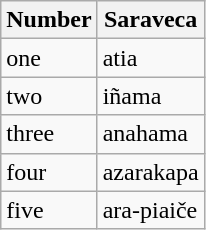<table class="wikitable">
<tr>
<th>Number</th>
<th>Saraveca</th>
</tr>
<tr>
<td>one</td>
<td>atia</td>
</tr>
<tr>
<td>two</td>
<td>iñama</td>
</tr>
<tr>
<td>three</td>
<td>anahama</td>
</tr>
<tr>
<td>four</td>
<td>azarakapa</td>
</tr>
<tr>
<td>five</td>
<td>ara-piaiče</td>
</tr>
</table>
